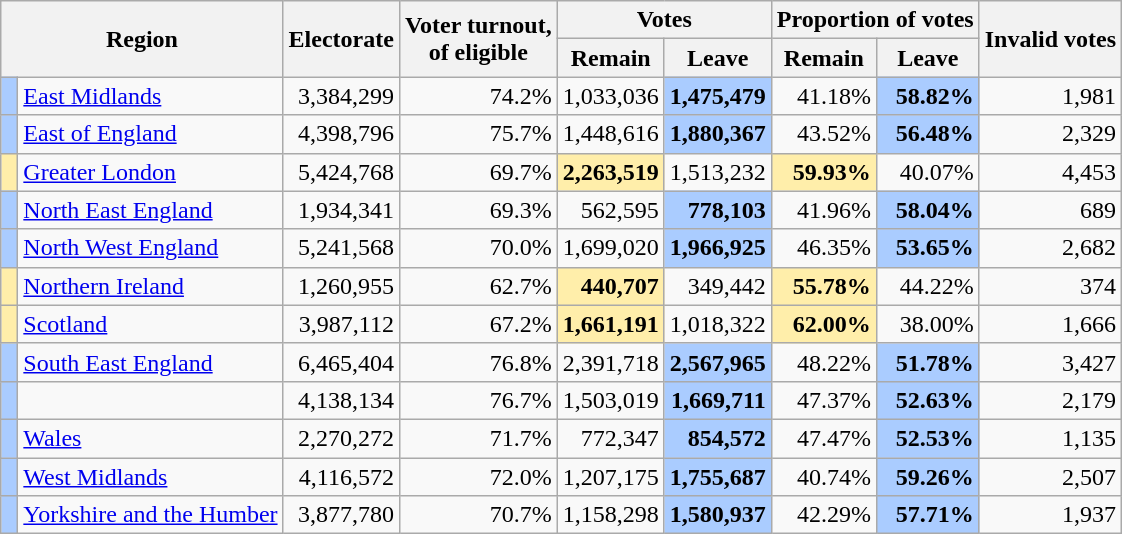<table class="wikitable sortable">
<tr>
<th rowspan=2 colspan=2>Region</th>
<th rowspan=2>Electorate</th>
<th rowspan=2>Voter turnout, <br>of eligible</th>
<th colspan=2>Votes</th>
<th colspan=2>Proportion of votes</th>
<th rowspan=2 colspan=2>Invalid votes</th>
</tr>
<tr>
<th>Remain</th>
<th>Leave</th>
<th>Remain</th>
<th>Leave</th>
</tr>
<tr>
<td style="text-align: right; background:#acf;"> </td>
<td><a href='#'>East Midlands</a></td>
<td style="text-align: right;">3,384,299</td>
<td style="text-align: right;">74.2%</td>
<td style="text-align: right;">1,033,036</td>
<td style="text-align: right; background:#acf;"><strong>1,475,479</strong></td>
<td style="text-align: right;">41.18%</td>
<td style="text-align: right; background:#acf;"><strong>58.82%</strong></td>
<td style="text-align: right;">1,981</td>
</tr>
<tr>
<td style="text-align: right; background:#acf;"> </td>
<td><a href='#'>East of England</a></td>
<td style="text-align: right;">4,398,796</td>
<td style="text-align: right;">75.7%</td>
<td style="text-align: right;">1,448,616</td>
<td style="text-align: right; background:#acf;"><strong>1,880,367</strong></td>
<td style="text-align: right;">43.52%</td>
<td style="text-align: right; background:#acf;"><strong>56.48%</strong></td>
<td style="text-align: right;">2,329</td>
</tr>
<tr>
<td style="text-align: right; background:#fea;"> </td>
<td><a href='#'>Greater London</a></td>
<td style="text-align: right;">5,424,768</td>
<td style="text-align: right;">69.7%</td>
<td style="text-align: right; background:#fea;"><strong>2,263,519</strong></td>
<td style="text-align: right;">1,513,232</td>
<td style="text-align: right; background:#fea;"><strong>59.93%</strong></td>
<td style="text-align: right;">40.07%</td>
<td style="text-align: right;">4,453</td>
</tr>
<tr>
<td style="text-align: right; background:#acf;"> </td>
<td><a href='#'>North East England</a></td>
<td style="text-align: right;">1,934,341</td>
<td style="text-align: right;">69.3%</td>
<td style="text-align: right;">562,595</td>
<td style="text-align: right; background:#acf;"><strong>778,103</strong></td>
<td style="text-align: right;">41.96%</td>
<td style="text-align: right; background:#acf;"><strong>58.04%</strong></td>
<td style="text-align: right;">689</td>
</tr>
<tr>
<td style="text-align: right; background:#acf;"> </td>
<td><a href='#'>North West England</a></td>
<td style="text-align: right;">5,241,568</td>
<td style="text-align: right;">70.0%</td>
<td style="text-align: right;">1,699,020</td>
<td style="text-align: right; background:#acf;"><strong>1,966,925</strong></td>
<td style="text-align: right;">46.35%</td>
<td style="text-align: right; background:#acf;"><strong>53.65%</strong></td>
<td style="text-align: right;">2,682</td>
</tr>
<tr>
<td style="text-align: right; background:#fea;"> </td>
<td><a href='#'>Northern Ireland</a></td>
<td style="text-align: right;">1,260,955</td>
<td style="text-align: right;">62.7%</td>
<td style="text-align: right; background:#fea;"><strong>440,707</strong></td>
<td style="text-align: right;">349,442</td>
<td style="text-align: right; background:#fea;"><strong>55.78%</strong></td>
<td style="text-align: right;">44.22%</td>
<td style="text-align: right;">374</td>
</tr>
<tr>
<td style="text-align: right; background:#fea;"> </td>
<td><a href='#'>Scotland</a></td>
<td style="text-align: right;">3,987,112</td>
<td style="text-align: right;">67.2%</td>
<td style="text-align: right; background:#fea;"><strong>1,661,191</strong></td>
<td style="text-align: right;">1,018,322</td>
<td style="text-align: right; background:#fea;"><strong>62.00%</strong></td>
<td style="text-align: right;">38.00%</td>
<td style="text-align: right;">1,666</td>
</tr>
<tr>
<td style="text-align: right; background:#acf;"> </td>
<td><a href='#'>South East England</a></td>
<td style="text-align: right;">6,465,404</td>
<td style="text-align: right;">76.8%</td>
<td style="text-align: right;">2,391,718</td>
<td style="text-align: right; background:#acf;"><strong>2,567,965</strong></td>
<td style="text-align: right;">48.22%</td>
<td style="text-align: right; background:#acf;"><strong>51.78%</strong></td>
<td style="text-align: right;">3,427</td>
</tr>
<tr>
<td style="text-align: right; background:#acf;"> </td>
<td></td>
<td style="text-align: right;">4,138,134</td>
<td style="text-align: right;">76.7%</td>
<td style="text-align: right;">1,503,019</td>
<td style="text-align: right; background:#acf;"><strong>1,669,711</strong></td>
<td style="text-align: right;">47.37%</td>
<td style="text-align: right; background:#acf;"><strong>52.63%</strong></td>
<td style="text-align: right;">2,179</td>
</tr>
<tr>
<td style="text-align: right; background:#acf;"> </td>
<td><a href='#'>Wales</a></td>
<td style="text-align: right;">2,270,272</td>
<td style="text-align: right;">71.7%</td>
<td style="text-align: right;">772,347</td>
<td style="text-align: right; background:#acf;"><strong>854,572</strong></td>
<td style="text-align: right;">47.47%</td>
<td style="text-align: right; background:#acf;"><strong>52.53%</strong></td>
<td style="text-align: right;">1,135</td>
</tr>
<tr>
<td style="text-align: right; background:#acf;"> </td>
<td><a href='#'>West Midlands</a></td>
<td style="text-align: right;">4,116,572</td>
<td style="text-align: right;">72.0%</td>
<td style="text-align: right;">1,207,175</td>
<td style="text-align: right; background:#acf;"><strong>1,755,687</strong></td>
<td style="text-align: right;">40.74%</td>
<td style="text-align: right; background:#acf;"><strong>59.26%</strong></td>
<td style="text-align: right;">2,507</td>
</tr>
<tr>
<td style="text-align: right; background:#acf;"> </td>
<td><a href='#'>Yorkshire and the Humber</a></td>
<td style="text-align: right;">3,877,780</td>
<td style="text-align: right;">70.7%</td>
<td style="text-align: right;">1,158,298</td>
<td style="text-align: right; background:#acf;"><strong>1,580,937</strong></td>
<td style="text-align: right;">42.29%</td>
<td style="text-align: right; background:#acf;"><strong>57.71%</strong></td>
<td style="text-align: right;">1,937</td>
</tr>
</table>
